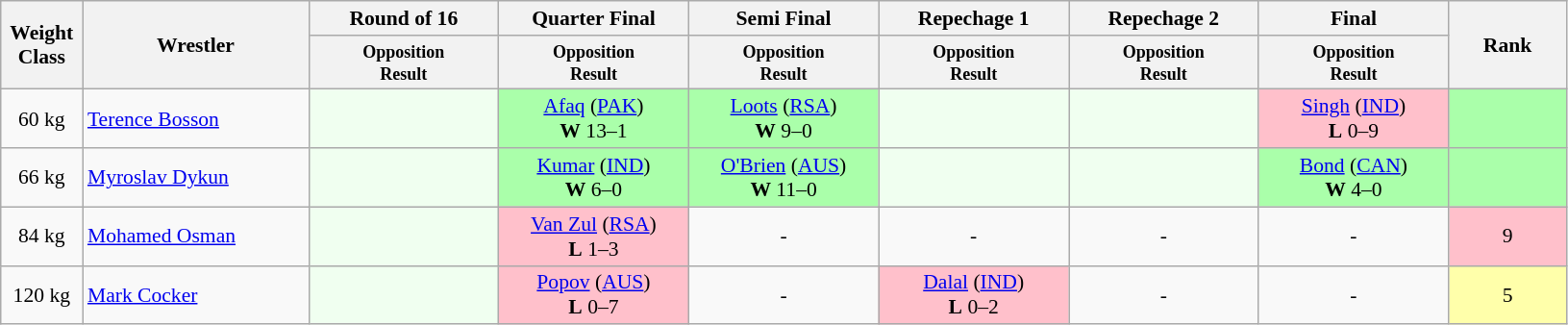<table class="wikitable" style="font-size:90%">
<tr>
<th rowspan="2" style="width:50px;">Weight<br>Class</th>
<th rowspan="2" style="width:150px;">Wrestler</th>
<th width=125>Round of 16</th>
<th width=125>Quarter Final</th>
<th width=125>Semi Final</th>
<th width=125>Repechage 1</th>
<th width=125>Repechage 2</th>
<th width=125>Final</th>
<th rowspan="2" style="width:75px;">Rank</th>
</tr>
<tr>
<th style="line-height:1em"><small>Opposition<br>Result</small></th>
<th style="line-height:1em"><small>Opposition<br>Result</small></th>
<th style="line-height:1em"><small>Opposition<br>Result</small></th>
<th style="line-height:1em"><small>Opposition<br>Result</small></th>
<th style="line-height:1em"><small>Opposition<br>Result</small></th>
<th style="line-height:1em"><small>Opposition<br>Result</small></th>
</tr>
<tr>
<td style="text-align:center;">60 kg</td>
<td><a href='#'>Terence Bosson</a></td>
<td style="text-align:center; background:honeydew;"></td>
<td style="text-align:center; background:#afa;"> <a href='#'>Afaq</a> (<a href='#'>PAK</a>)<br><strong>W</strong> 13–1</td>
<td style="text-align:center; background:#afa;"> <a href='#'>Loots</a> (<a href='#'>RSA</a>)<br><strong>W</strong> 9–0</td>
<td style="text-align:center; background:honeydew;"></td>
<td style="text-align:center; background:honeydew;"></td>
<td style="text-align:center; background:pink;"> <a href='#'>Singh</a> (<a href='#'>IND</a>)<br><strong>L</strong> 0–9</td>
<td style="text-align:center; background:#afa;"></td>
</tr>
<tr>
<td style="text-align:center;">66 kg</td>
<td><a href='#'>Myroslav Dykun</a></td>
<td style="text-align:center; background:honeydew;"></td>
<td style="text-align:center; background:#afa;"> <a href='#'>Kumar</a> (<a href='#'>IND</a>)<br><strong>W</strong> 6–0</td>
<td style="text-align:center; background:#afa;"> <a href='#'>O'Brien</a> (<a href='#'>AUS</a>)<br><strong>W</strong> 11–0</td>
<td style="text-align:center; background:honeydew;"></td>
<td style="text-align:center; background:honeydew;"></td>
<td style="text-align:center; background:#afa;"> <a href='#'>Bond</a> (<a href='#'>CAN</a>)<br><strong>W</strong> 4–0</td>
<td style="text-align:center; background:#afa;"></td>
</tr>
<tr>
<td style="text-align:center;">84 kg</td>
<td><a href='#'>Mohamed Osman</a></td>
<td style="text-align:center; background:honeydew;"></td>
<td style="text-align:center; background:pink;"> <a href='#'>Van Zul</a> (<a href='#'>RSA</a>)<br><strong>L</strong> 1–3</td>
<td style="text-align:center;">-</td>
<td style="text-align:center;">-</td>
<td style="text-align:center;">-</td>
<td style="text-align:center;">-</td>
<td style="text-align:center; background:pink;">9</td>
</tr>
<tr>
<td style="text-align:center;">120 kg</td>
<td><a href='#'>Mark Cocker</a></td>
<td style="text-align:center; background:honeydew;"></td>
<td style="text-align:center; background:pink;"> <a href='#'>Popov</a> (<a href='#'>AUS</a>)<br><strong>L</strong> 0–7</td>
<td style="text-align:center;">-</td>
<td style="text-align:center; background:pink;"> <a href='#'>Dalal</a> (<a href='#'>IND</a>)<br><strong>L</strong> 0–2</td>
<td style="text-align:center;">-</td>
<td style="text-align:center;">-</td>
<td style="text-align:center; background:#ffa;">5</td>
</tr>
</table>
